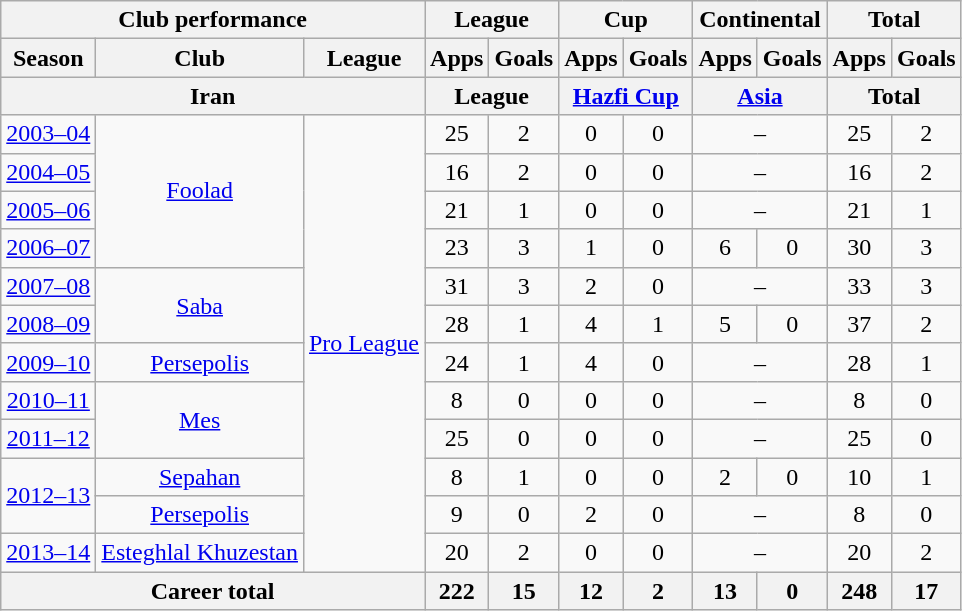<table class="wikitable" style="text-align:center">
<tr>
<th colspan=3>Club performance</th>
<th colspan=2>League</th>
<th colspan=2>Cup</th>
<th colspan=2>Continental</th>
<th colspan=2>Total</th>
</tr>
<tr>
<th>Season</th>
<th>Club</th>
<th>League</th>
<th>Apps</th>
<th>Goals</th>
<th>Apps</th>
<th>Goals</th>
<th>Apps</th>
<th>Goals</th>
<th>Apps</th>
<th>Goals</th>
</tr>
<tr>
<th colspan=3>Iran</th>
<th colspan=2>League</th>
<th colspan=2><a href='#'>Hazfi Cup</a></th>
<th colspan=2><a href='#'>Asia</a></th>
<th colspan=2>Total</th>
</tr>
<tr>
<td><a href='#'>2003–04</a></td>
<td rowspan="4"><a href='#'>Foolad</a></td>
<td rowspan="12"><a href='#'>Pro League</a></td>
<td>25</td>
<td>2</td>
<td>0</td>
<td>0</td>
<td colspan="2">–</td>
<td>25</td>
<td>2</td>
</tr>
<tr>
<td><a href='#'>2004–05</a></td>
<td>16</td>
<td>2</td>
<td>0</td>
<td>0</td>
<td colspan="2">–</td>
<td>16</td>
<td>2</td>
</tr>
<tr>
<td><a href='#'>2005–06</a></td>
<td>21</td>
<td>1</td>
<td>0</td>
<td>0</td>
<td colspan="2">–</td>
<td>21</td>
<td>1</td>
</tr>
<tr>
<td><a href='#'>2006–07</a></td>
<td>23</td>
<td>3</td>
<td>1</td>
<td>0</td>
<td>6</td>
<td>0</td>
<td>30</td>
<td>3</td>
</tr>
<tr>
<td><a href='#'>2007–08</a></td>
<td rowspan="2"><a href='#'>Saba</a></td>
<td>31</td>
<td>3</td>
<td>2</td>
<td>0</td>
<td colspan="2">–</td>
<td>33</td>
<td>3</td>
</tr>
<tr>
<td><a href='#'>2008–09</a></td>
<td>28</td>
<td>1</td>
<td>4</td>
<td>1</td>
<td>5</td>
<td>0</td>
<td>37</td>
<td>2</td>
</tr>
<tr>
<td><a href='#'>2009–10</a></td>
<td rowspan="1"><a href='#'>Persepolis</a></td>
<td>24</td>
<td>1</td>
<td>4</td>
<td>0</td>
<td colspan="2">–</td>
<td>28</td>
<td>1</td>
</tr>
<tr>
<td><a href='#'>2010–11</a></td>
<td rowspan="2"><a href='#'>Mes</a></td>
<td>8</td>
<td>0</td>
<td>0</td>
<td>0</td>
<td colspan="2">–</td>
<td>8</td>
<td>0</td>
</tr>
<tr>
<td><a href='#'>2011–12</a></td>
<td>25</td>
<td>0</td>
<td>0</td>
<td>0</td>
<td colspan="2">–</td>
<td>25</td>
<td>0</td>
</tr>
<tr>
<td rowspan="2"><a href='#'>2012–13</a></td>
<td><a href='#'>Sepahan</a></td>
<td>8</td>
<td>1</td>
<td>0</td>
<td>0</td>
<td>2</td>
<td>0</td>
<td>10</td>
<td>1</td>
</tr>
<tr>
<td><a href='#'>Persepolis</a></td>
<td>9</td>
<td>0</td>
<td>2</td>
<td>0</td>
<td colspan="2">–</td>
<td>8</td>
<td>0</td>
</tr>
<tr>
<td><a href='#'>2013–14</a></td>
<td><a href='#'>Esteghlal Khuzestan</a></td>
<td>20</td>
<td>2</td>
<td>0</td>
<td>0</td>
<td colspan="2">–</td>
<td>20</td>
<td>2</td>
</tr>
<tr>
<th colspan="3">Career total</th>
<th>222</th>
<th>15</th>
<th>12</th>
<th>2</th>
<th>13</th>
<th>0</th>
<th>248</th>
<th>17</th>
</tr>
</table>
